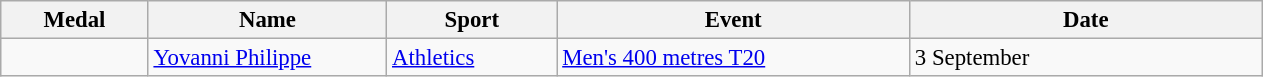<table class="wikitable sortable" style="font-size: 95%;">
<tr>
<th style="width:6em">Medal</th>
<th style="width:10em">Name</th>
<th style="width:7em">Sport</th>
<th style="width:15em">Event</th>
<th style="width:15em">Date</th>
</tr>
<tr>
<td></td>
<td><a href='#'>Yovanni Philippe</a></td>
<td><a href='#'>Athletics</a></td>
<td><a href='#'>Men's 400 metres T20</a></td>
<td>3 September</td>
</tr>
</table>
